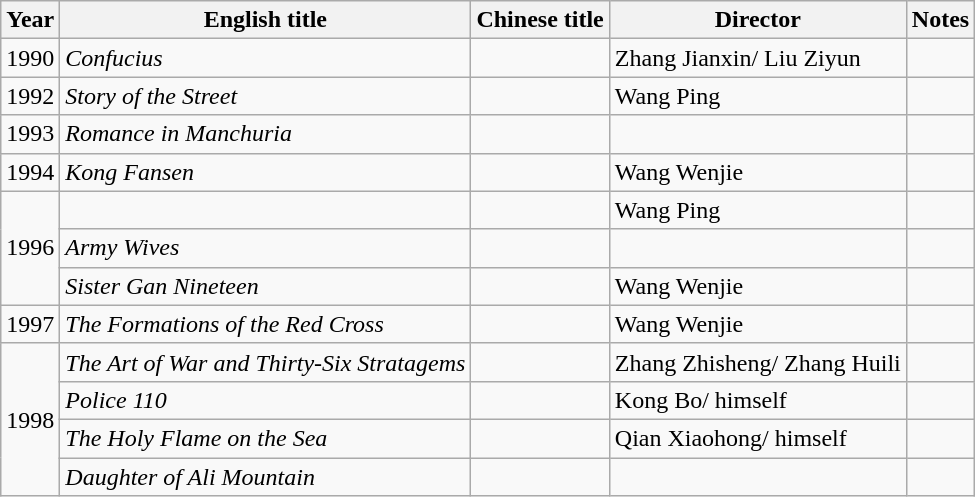<table class="wikitable">
<tr>
<th>Year</th>
<th>English title</th>
<th>Chinese title</th>
<th>Director</th>
<th>Notes</th>
</tr>
<tr>
<td>1990</td>
<td><em>Confucius</em></td>
<td></td>
<td>Zhang Jianxin/ Liu Ziyun</td>
<td></td>
</tr>
<tr>
<td>1992</td>
<td><em>Story of the Street</em></td>
<td></td>
<td>Wang Ping</td>
<td></td>
</tr>
<tr>
<td>1993</td>
<td><em>Romance in Manchuria</em></td>
<td></td>
<td></td>
<td></td>
</tr>
<tr>
<td>1994</td>
<td><em>Kong Fansen</em></td>
<td></td>
<td>Wang Wenjie</td>
<td></td>
</tr>
<tr>
<td rowspan=3>1996</td>
<td></td>
<td></td>
<td>Wang Ping</td>
<td></td>
</tr>
<tr>
<td><em>Army Wives</em></td>
<td></td>
<td></td>
<td></td>
</tr>
<tr>
<td><em>Sister Gan Nineteen</em></td>
<td></td>
<td>Wang Wenjie</td>
<td></td>
</tr>
<tr>
<td>1997</td>
<td><em>The Formations of the Red Cross</em></td>
<td></td>
<td>Wang Wenjie</td>
<td></td>
</tr>
<tr>
<td rowspan=4>1998</td>
<td><em>The Art of War and Thirty-Six Stratagems</em></td>
<td></td>
<td>Zhang Zhisheng/ Zhang Huili</td>
<td></td>
</tr>
<tr>
<td><em>Police 110</em></td>
<td></td>
<td>Kong Bo/ himself</td>
<td></td>
</tr>
<tr>
<td><em>The Holy Flame on the Sea</em></td>
<td></td>
<td>Qian Xiaohong/ himself</td>
<td></td>
</tr>
<tr>
<td><em>Daughter of Ali Mountain</em></td>
<td></td>
<td></td>
<td></td>
</tr>
</table>
